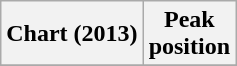<table class="wikitable plainrowheaders">
<tr>
<th scope="col">Chart (2013)</th>
<th scope="col">Peak<br>position</th>
</tr>
<tr>
</tr>
</table>
